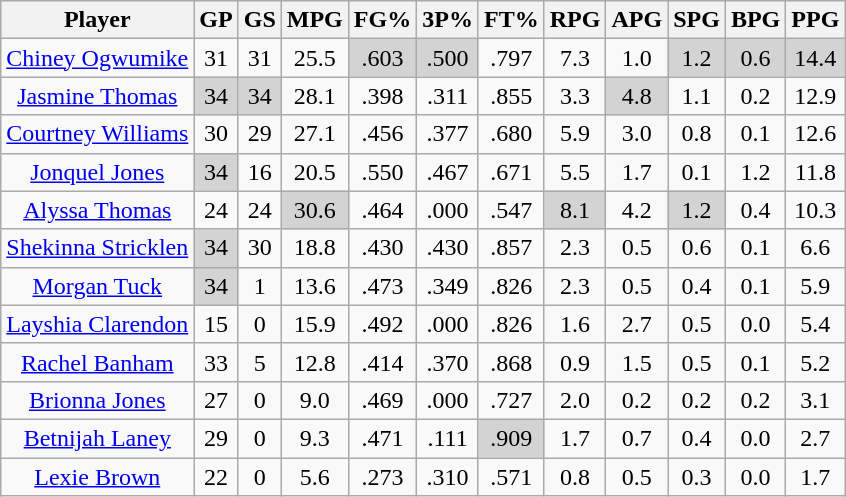<table class="wikitable sortable" style="text-align:center;">
<tr>
<th style=>Player</th>
<th style=>GP</th>
<th style=>GS</th>
<th style=>MPG</th>
<th style=>FG%</th>
<th style=>3P%</th>
<th style=>FT%</th>
<th style=>RPG</th>
<th style=>APG</th>
<th style=>SPG</th>
<th style=>BPG</th>
<th style=>PPG</th>
</tr>
<tr>
<td><a href='#'>Chiney Ogwumike</a></td>
<td>31</td>
<td>31</td>
<td>25.5</td>
<td style="background:#D3D3D3;">.603</td>
<td style="background:#D3D3D3;">.500</td>
<td>.797</td>
<td>7.3</td>
<td>1.0</td>
<td style="background:#D3D3D3;">1.2</td>
<td style="background:#D3D3D3;">0.6</td>
<td style="background:#D3D3D3;">14.4</td>
</tr>
<tr>
<td><a href='#'>Jasmine Thomas</a></td>
<td style="background:#D3D3D3;">34</td>
<td style="background:#D3D3D3;">34</td>
<td>28.1</td>
<td>.398</td>
<td>.311</td>
<td>.855</td>
<td>3.3</td>
<td style="background:#D3D3D3;">4.8</td>
<td>1.1</td>
<td>0.2</td>
<td>12.9</td>
</tr>
<tr>
<td><a href='#'>Courtney Williams</a></td>
<td>30</td>
<td>29</td>
<td>27.1</td>
<td>.456</td>
<td>.377</td>
<td>.680</td>
<td>5.9</td>
<td>3.0</td>
<td>0.8</td>
<td>0.1</td>
<td>12.6</td>
</tr>
<tr>
<td><a href='#'>Jonquel Jones</a></td>
<td style="background:#D3D3D3;">34</td>
<td>16</td>
<td>20.5</td>
<td>.550</td>
<td>.467</td>
<td>.671</td>
<td>5.5</td>
<td>1.7</td>
<td>0.1</td>
<td>1.2</td>
<td>11.8</td>
</tr>
<tr>
<td><a href='#'>Alyssa Thomas</a></td>
<td>24</td>
<td>24</td>
<td style="background:#D3D3D3;">30.6</td>
<td>.464</td>
<td>.000</td>
<td>.547</td>
<td style="background:#D3D3D3;">8.1</td>
<td>4.2</td>
<td style="background:#D3D3D3;">1.2</td>
<td>0.4</td>
<td>10.3</td>
</tr>
<tr>
<td><a href='#'>Shekinna Stricklen</a></td>
<td style="background:#D3D3D3;">34</td>
<td>30</td>
<td>18.8</td>
<td>.430</td>
<td>.430</td>
<td>.857</td>
<td>2.3</td>
<td>0.5</td>
<td>0.6</td>
<td>0.1</td>
<td>6.6</td>
</tr>
<tr>
<td><a href='#'>Morgan Tuck</a></td>
<td style="background:#D3D3D3;">34</td>
<td>1</td>
<td>13.6</td>
<td>.473</td>
<td>.349</td>
<td>.826</td>
<td>2.3</td>
<td>0.5</td>
<td>0.4</td>
<td>0.1</td>
<td>5.9</td>
</tr>
<tr>
<td><a href='#'>Layshia Clarendon</a></td>
<td>15</td>
<td>0</td>
<td>15.9</td>
<td>.492</td>
<td>.000</td>
<td>.826</td>
<td>1.6</td>
<td>2.7</td>
<td>0.5</td>
<td>0.0</td>
<td>5.4</td>
</tr>
<tr>
<td><a href='#'>Rachel Banham</a></td>
<td>33</td>
<td>5</td>
<td>12.8</td>
<td>.414</td>
<td>.370</td>
<td>.868</td>
<td>0.9</td>
<td>1.5</td>
<td>0.5</td>
<td>0.1</td>
<td>5.2</td>
</tr>
<tr>
<td><a href='#'>Brionna Jones</a></td>
<td>27</td>
<td>0</td>
<td>9.0</td>
<td>.469</td>
<td>.000</td>
<td>.727</td>
<td>2.0</td>
<td>0.2</td>
<td>0.2</td>
<td>0.2</td>
<td>3.1</td>
</tr>
<tr>
<td><a href='#'>Betnijah Laney</a></td>
<td>29</td>
<td>0</td>
<td>9.3</td>
<td>.471</td>
<td>.111</td>
<td style="background:#D3D3D3;">.909</td>
<td>1.7</td>
<td>0.7</td>
<td>0.4</td>
<td>0.0</td>
<td>2.7</td>
</tr>
<tr>
<td><a href='#'>Lexie Brown</a></td>
<td>22</td>
<td>0</td>
<td>5.6</td>
<td>.273</td>
<td>.310</td>
<td>.571</td>
<td>0.8</td>
<td>0.5</td>
<td>0.3</td>
<td>0.0</td>
<td>1.7</td>
</tr>
</table>
